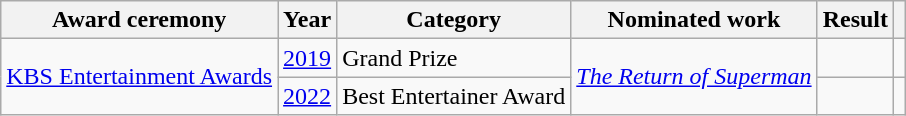<table class="wikitable sortable">
<tr>
<th scope="col">Award ceremony</th>
<th scope="col">Year</th>
<th scope="col">Category</th>
<th scope="col">Nominated work</th>
<th scope="col">Result</th>
<th scope="col" class="unsortable"></th>
</tr>
<tr>
<td rowspan="2"><a href='#'>KBS Entertainment Awards</a></td>
<td align="center"><a href='#'>2019</a></td>
<td>Grand Prize</td>
<td rowspan="2"><em><a href='#'>The Return of Superman</a></em></td>
<td></td>
<td></td>
</tr>
<tr>
<td align="center"><a href='#'>2022</a></td>
<td>Best Entertainer Award</td>
<td></td>
<td></td>
</tr>
</table>
